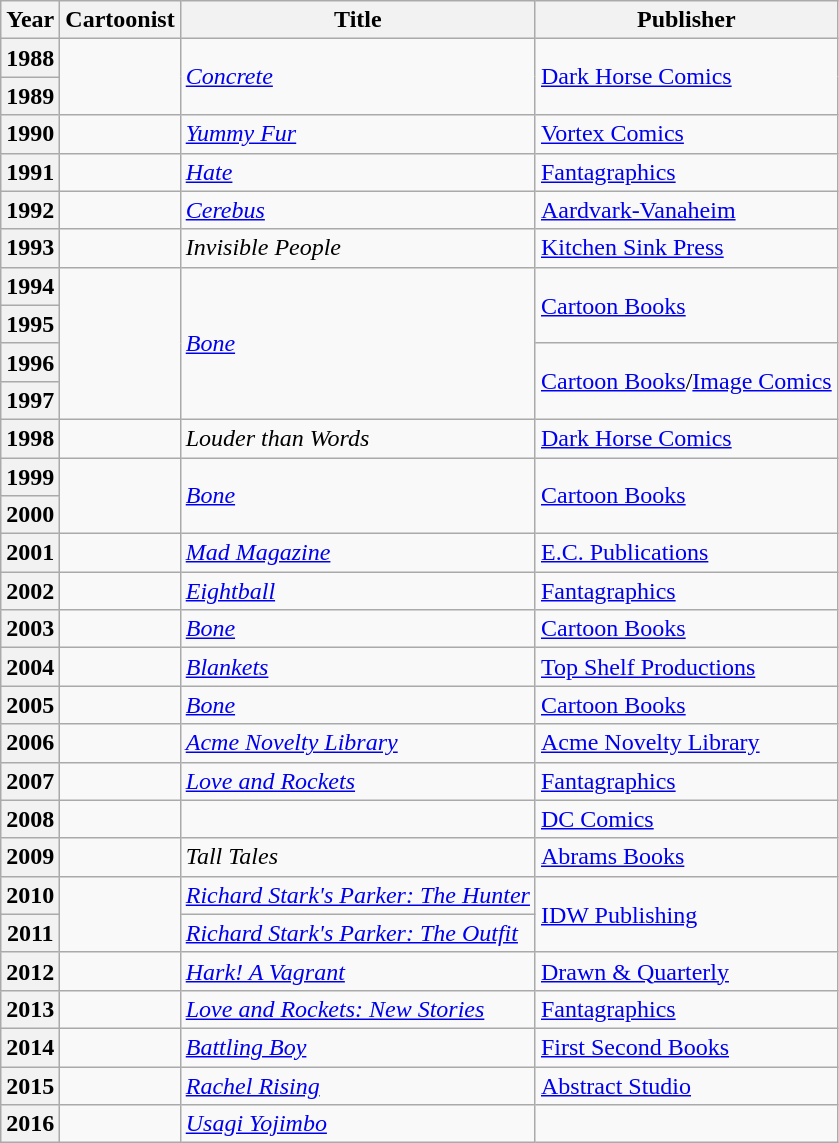<table class="wikitable sortable mw-collapsible">
<tr>
<th>Year</th>
<th>Cartoonist</th>
<th>Title</th>
<th>Publisher</th>
</tr>
<tr>
<th>1988</th>
<td rowspan="2"></td>
<td rowspan="2"><em><a href='#'>Concrete</a></em></td>
<td rowspan="2"><a href='#'>Dark Horse Comics</a></td>
</tr>
<tr>
<th>1989</th>
</tr>
<tr>
<th>1990</th>
<td></td>
<td><em><a href='#'>Yummy Fur</a></em></td>
<td><a href='#'>Vortex Comics</a></td>
</tr>
<tr>
<th>1991</th>
<td></td>
<td><em><a href='#'>Hate</a></em></td>
<td><a href='#'>Fantagraphics</a></td>
</tr>
<tr>
<th>1992</th>
<td></td>
<td><em><a href='#'>Cerebus</a></em></td>
<td><a href='#'>Aardvark-Vanaheim</a></td>
</tr>
<tr>
<th>1993</th>
<td></td>
<td><em>Invisible People</em></td>
<td><a href='#'>Kitchen Sink Press</a></td>
</tr>
<tr>
<th>1994</th>
<td rowspan="4"></td>
<td rowspan="4"><em><a href='#'>Bone</a></em></td>
<td rowspan="2"><a href='#'>Cartoon Books</a></td>
</tr>
<tr>
<th>1995</th>
</tr>
<tr>
<th>1996</th>
<td rowspan="2"><a href='#'>Cartoon Books</a>/<a href='#'>Image Comics</a></td>
</tr>
<tr>
<th>1997</th>
</tr>
<tr>
<th>1998</th>
<td></td>
<td><em>Louder than Words</em></td>
<td><a href='#'>Dark Horse Comics</a></td>
</tr>
<tr>
<th>1999</th>
<td rowspan="2"></td>
<td rowspan="2"><em><a href='#'>Bone</a></em></td>
<td rowspan="2"><a href='#'>Cartoon Books</a></td>
</tr>
<tr>
<th>2000</th>
</tr>
<tr>
<th>2001</th>
<td></td>
<td><em><a href='#'>Mad Magazine</a></em></td>
<td><a href='#'>E.C. Publications</a></td>
</tr>
<tr>
<th>2002</th>
<td></td>
<td><em><a href='#'>Eightball</a></em></td>
<td><a href='#'>Fantagraphics</a></td>
</tr>
<tr>
<th>2003</th>
<td></td>
<td><em><a href='#'>Bone</a></em></td>
<td><a href='#'>Cartoon Books</a></td>
</tr>
<tr>
<th>2004</th>
<td></td>
<td><em><a href='#'>Blankets</a></em></td>
<td><a href='#'>Top Shelf Productions</a></td>
</tr>
<tr>
<th>2005</th>
<td></td>
<td><em><a href='#'>Bone</a></em></td>
<td><a href='#'>Cartoon Books</a></td>
</tr>
<tr>
<th>2006</th>
<td></td>
<td><em><a href='#'>Acme Novelty Library</a></em></td>
<td><a href='#'>Acme Novelty Library</a></td>
</tr>
<tr>
<th>2007</th>
<td></td>
<td><em><a href='#'>Love and Rockets</a></em></td>
<td><a href='#'>Fantagraphics</a></td>
</tr>
<tr>
<th>2008</th>
<td></td>
<td><em></em></td>
<td><a href='#'>DC Comics</a></td>
</tr>
<tr>
<th>2009</th>
<td></td>
<td><em>Tall Tales</em></td>
<td><a href='#'>Abrams Books</a></td>
</tr>
<tr>
<th>2010</th>
<td rowspan="2"></td>
<td><em><a href='#'>Richard Stark's Parker: The Hunter</a></em></td>
<td rowspan="2"><a href='#'>IDW Publishing</a></td>
</tr>
<tr>
<th>2011</th>
<td><em><a href='#'>Richard Stark's Parker: The Outfit</a></em></td>
</tr>
<tr>
<th>2012</th>
<td></td>
<td><em><a href='#'>Hark! A Vagrant</a></em></td>
<td><a href='#'>Drawn & Quarterly</a></td>
</tr>
<tr>
<th>2013</th>
<td></td>
<td><em><a href='#'>Love and Rockets: New Stories</a></em></td>
<td><a href='#'>Fantagraphics</a></td>
</tr>
<tr>
<th>2014</th>
<td></td>
<td><em><a href='#'>Battling Boy</a></em></td>
<td><a href='#'>First Second Books</a></td>
</tr>
<tr>
<th>2015</th>
<td></td>
<td><em><a href='#'>Rachel Rising</a></em></td>
<td><a href='#'>Abstract Studio</a></td>
</tr>
<tr>
<th>2016</th>
<td></td>
<td><em><a href='#'>Usagi Yojimbo</a></em></td>
<td></td>
</tr>
</table>
